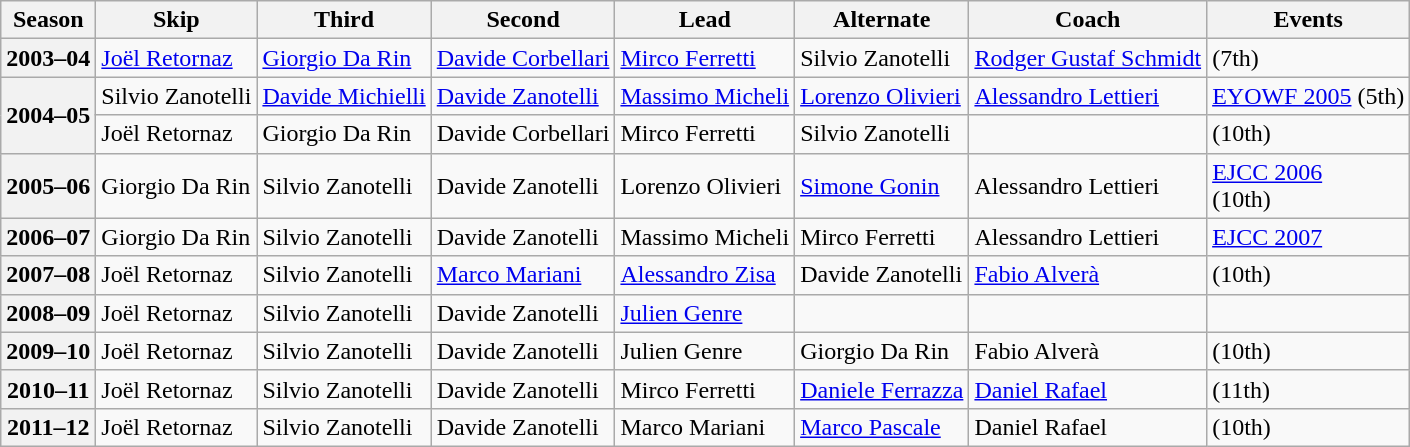<table class="wikitable">
<tr>
<th scope="col">Season</th>
<th scope="col">Skip</th>
<th scope="col">Third</th>
<th scope="col">Second</th>
<th scope="col">Lead</th>
<th scope="col">Alternate</th>
<th scope="col">Coach</th>
<th scope="col">Events</th>
</tr>
<tr>
<th scope="row">2003–04</th>
<td><a href='#'>Joël Retornaz</a></td>
<td><a href='#'>Giorgio Da Rin</a></td>
<td><a href='#'>Davide Corbellari</a></td>
<td><a href='#'>Mirco Ferretti</a></td>
<td>Silvio Zanotelli</td>
<td><a href='#'>Rodger Gustaf Schmidt</a></td>
<td> (7th)</td>
</tr>
<tr>
<th scope="row" rowspan=2>2004–05</th>
<td>Silvio Zanotelli</td>
<td><a href='#'>Davide Michielli</a></td>
<td><a href='#'>Davide Zanotelli</a></td>
<td><a href='#'>Massimo Micheli</a></td>
<td><a href='#'>Lorenzo Olivieri</a></td>
<td><a href='#'>Alessandro Lettieri</a></td>
<td><a href='#'>EYOWF 2005</a> (5th)</td>
</tr>
<tr>
<td>Joël Retornaz</td>
<td>Giorgio Da Rin</td>
<td>Davide Corbellari</td>
<td>Mirco Ferretti</td>
<td>Silvio Zanotelli</td>
<td></td>
<td> (10th)</td>
</tr>
<tr>
<th scope="row">2005–06</th>
<td>Giorgio Da Rin</td>
<td>Silvio Zanotelli</td>
<td>Davide Zanotelli</td>
<td>Lorenzo Olivieri</td>
<td><a href='#'>Simone Gonin</a></td>
<td>Alessandro Lettieri</td>
<td><a href='#'>EJCC 2006</a> <br> (10th)</td>
</tr>
<tr>
<th scope="row">2006–07</th>
<td>Giorgio Da Rin</td>
<td>Silvio Zanotelli</td>
<td>Davide Zanotelli</td>
<td>Massimo Micheli</td>
<td>Mirco Ferretti</td>
<td>Alessandro Lettieri</td>
<td><a href='#'>EJCC 2007</a> </td>
</tr>
<tr>
<th scope="row">2007–08</th>
<td>Joël Retornaz</td>
<td>Silvio Zanotelli</td>
<td><a href='#'>Marco Mariani</a></td>
<td><a href='#'>Alessandro Zisa</a></td>
<td>Davide Zanotelli</td>
<td><a href='#'>Fabio Alverà</a></td>
<td> (10th)</td>
</tr>
<tr>
<th scope="row">2008–09</th>
<td>Joël Retornaz</td>
<td>Silvio Zanotelli</td>
<td>Davide Zanotelli</td>
<td><a href='#'>Julien Genre</a></td>
<td></td>
<td></td>
<td></td>
</tr>
<tr>
<th scope="row">2009–10</th>
<td>Joël Retornaz</td>
<td>Silvio Zanotelli</td>
<td>Davide Zanotelli</td>
<td>Julien Genre</td>
<td>Giorgio Da Rin</td>
<td>Fabio Alverà</td>
<td> (10th)</td>
</tr>
<tr>
<th scope="row">2010–11</th>
<td>Joël Retornaz</td>
<td>Silvio Zanotelli</td>
<td>Davide Zanotelli</td>
<td>Mirco Ferretti</td>
<td><a href='#'>Daniele Ferrazza</a></td>
<td><a href='#'>Daniel Rafael</a></td>
<td> (11th)</td>
</tr>
<tr>
<th scope="row">2011–12</th>
<td>Joël Retornaz</td>
<td>Silvio Zanotelli</td>
<td>Davide Zanotelli</td>
<td>Marco Mariani</td>
<td><a href='#'>Marco Pascale</a></td>
<td>Daniel Rafael</td>
<td> (10th)</td>
</tr>
</table>
